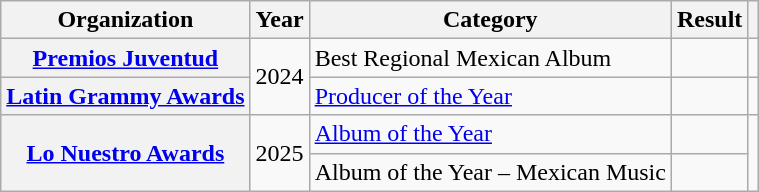<table class="wikitable sortable plainrowheaders" style="border:none; margin:0;">
<tr>
<th scope="col">Organization</th>
<th scope="col">Year</th>
<th scope="col">Category</th>
<th scope="col">Result</th>
<th class="unsortable" scope="col"></th>
</tr>
<tr>
<th scope="row"><a href='#'>Premios Juventud</a></th>
<td rowspan="2">2024</td>
<td>Best Regional Mexican Album</td>
<td></td>
<td style="text-align:center;"></td>
</tr>
<tr>
<th scope="row"><a href='#'>Latin Grammy Awards</a></th>
<td><a href='#'>Producer of the Year</a></td>
<td></td>
<td style="text-align:center;"></td>
</tr>
<tr>
<th scope="row" rowspan="2"><a href='#'>Lo Nuestro Awards</a></th>
<td rowspan="2">2025</td>
<td><a href='#'>Album of the Year</a></td>
<td></td>
<td style="text-align:center;" rowspan="2"></td>
</tr>
<tr>
<td>Album of the Year – Mexican Music</td>
<td></td>
</tr>
<tr>
</tr>
</table>
